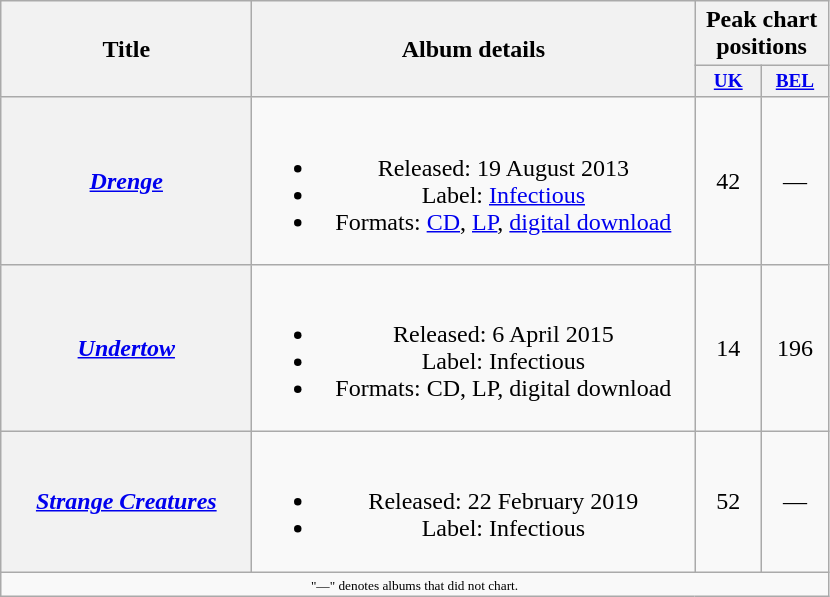<table class="wikitable plainrowheaders" style="text-align:center;">
<tr>
<th scope="col" rowspan="2" style="width:10em;">Title</th>
<th scope="col" rowspan="2" style="width:18em;">Album details</th>
<th scope="col" colspan="2">Peak chart positions</th>
</tr>
<tr>
<th style="width:3em;font-size:80%;"><a href='#'>UK</a></th>
<th style="width:3em;font-size:80%;"><a href='#'>BEL</a></th>
</tr>
<tr>
<th scope="row"><strong><em><a href='#'>Drenge</a></em></strong></th>
<td><br><ul><li>Released: 19 August 2013</li><li>Label: <a href='#'>Infectious</a></li><li>Formats: <a href='#'>CD</a>, <a href='#'>LP</a>, <a href='#'>digital download</a></li></ul></td>
<td style="text-align:center;">42</td>
<td style="text-align:center;">—</td>
</tr>
<tr>
<th scope="row"><strong><em><a href='#'>Undertow</a></em></strong></th>
<td><br><ul><li>Released: 6 April 2015</li><li>Label: Infectious</li><li>Formats: CD, LP, digital download</li></ul></td>
<td style="text-align:center;">14</td>
<td style="text-align:center;">196</td>
</tr>
<tr>
<th scope="row"><strong><em><a href='#'>Strange Creatures</a></em></strong></th>
<td><br><ul><li>Released: 22 February 2019</li><li>Label: Infectious</li></ul></td>
<td>52</td>
<td>—</td>
</tr>
<tr>
<td colspan="4" style="text-align:center; font-size:8pt;"><small>"—" denotes albums that did not chart.</small></td>
</tr>
</table>
